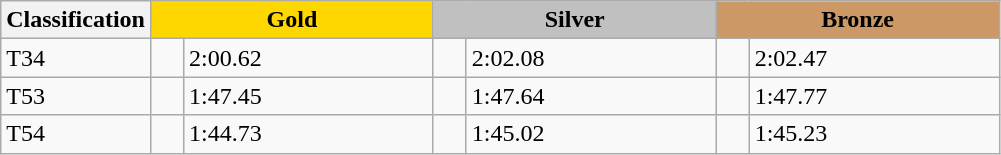<table class=wikitable style="font-size:100%">
<tr>
<th rowspan="1" width="15%">Classification</th>
<th colspan="2" style="background:gold;">Gold</th>
<th colspan="2" style="background:silver;">Silver</th>
<th colspan="2" style="background:#CC9966;">Bronze</th>
</tr>
<tr>
<td>T34 <br></td>
<td></td>
<td>2:00.62</td>
<td></td>
<td>2:02.08</td>
<td></td>
<td>2:02.47</td>
</tr>
<tr>
<td>T53 <br></td>
<td></td>
<td>1:47.45</td>
<td></td>
<td>1:47.64</td>
<td></td>
<td>1:47.77</td>
</tr>
<tr>
<td>T54   <br></td>
<td></td>
<td>1:44.73</td>
<td></td>
<td>1:45.02</td>
<td></td>
<td>1:45.23</td>
</tr>
</table>
